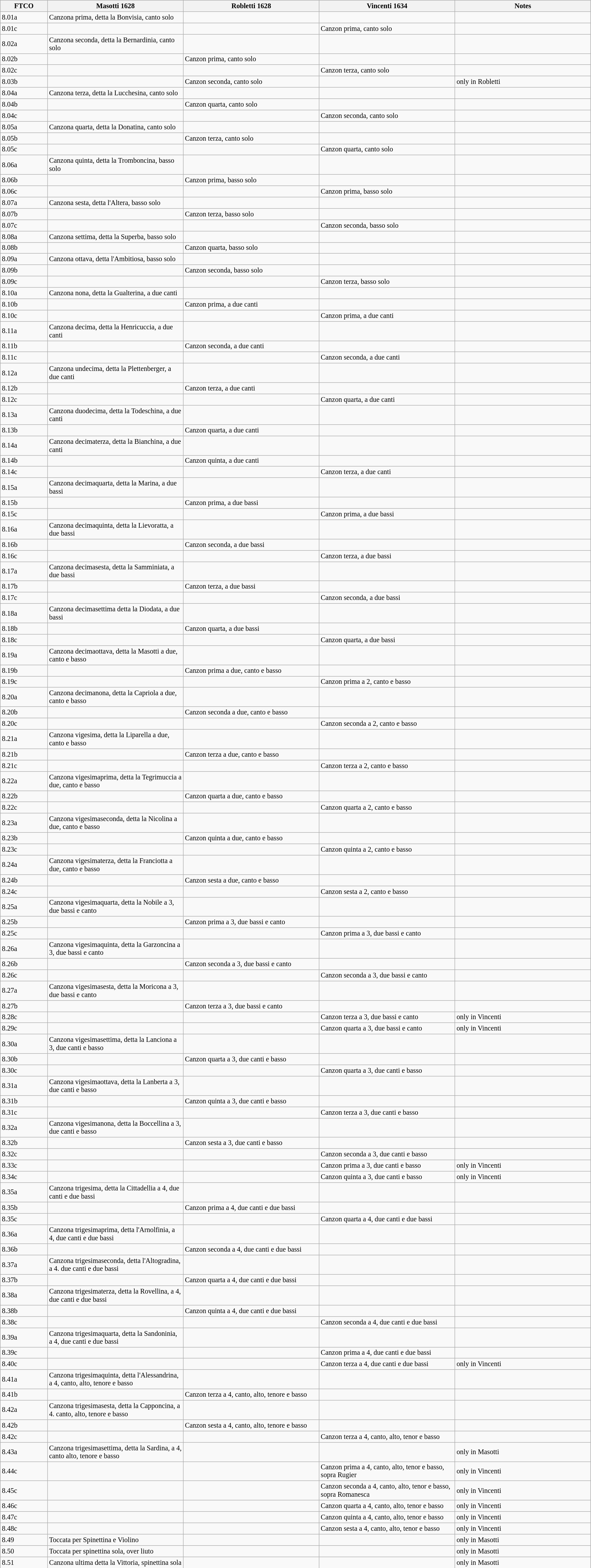<table class="wikitable sortable"  style="font-size: 92%;">
<tr>
<th>FTCO</th>
<th style="width: 23%;">Masotti 1628</th>
<th style="width: 23%;">Robletti 1628</th>
<th style="width: 23%;">Vincenti 1634</th>
<th style="width: 23%;">Notes</th>
</tr>
<tr>
<td>8.01a</td>
<td>Canzona prima, detta la Bonvisia, canto solo</td>
<td></td>
<td></td>
<td></td>
</tr>
<tr>
<td>8.01c</td>
<td></td>
<td></td>
<td>Canzon prima, canto solo</td>
<td></td>
</tr>
<tr>
<td>8.02a</td>
<td>Canzona seconda, detta la Bernardinia, canto solo</td>
<td></td>
<td></td>
<td></td>
</tr>
<tr>
<td>8.02b</td>
<td></td>
<td>Canzon prima, canto solo</td>
<td></td>
<td></td>
</tr>
<tr>
<td>8.02c</td>
<td></td>
<td></td>
<td>Canzon terza, canto solo</td>
<td></td>
</tr>
<tr>
<td>8.03b</td>
<td></td>
<td>Canzon seconda, canto solo</td>
<td></td>
<td>only in Robletti</td>
</tr>
<tr>
<td>8.04a</td>
<td>Canzona terza, detta la Lucchesina, canto solo</td>
<td></td>
<td></td>
<td></td>
</tr>
<tr>
<td>8.04b</td>
<td></td>
<td>Canzon quarta, canto solo</td>
<td></td>
<td></td>
</tr>
<tr>
<td>8.04c</td>
<td></td>
<td></td>
<td>Canzon seconda, canto solo</td>
<td></td>
</tr>
<tr>
<td>8.05a</td>
<td>Canzona quarta, detta la Donatina, canto solo</td>
<td></td>
<td></td>
<td></td>
</tr>
<tr>
<td>8.05b</td>
<td></td>
<td>Canzon terza, canto solo</td>
<td></td>
<td></td>
</tr>
<tr>
<td>8.05c</td>
<td></td>
<td></td>
<td>Canzon quarta, canto solo</td>
<td></td>
</tr>
<tr>
<td>8.06a</td>
<td>Canzona quinta, detta la Tromboncina, basso solo</td>
<td></td>
<td></td>
<td></td>
</tr>
<tr>
<td>8.06b</td>
<td></td>
<td>Canzon prima, basso solo</td>
<td></td>
<td></td>
</tr>
<tr>
<td>8.06c</td>
<td></td>
<td></td>
<td>Canzon prima, basso solo</td>
<td></td>
</tr>
<tr>
<td>8.07a</td>
<td>Canzona sesta, detta l'Altera, basso solo</td>
<td></td>
<td></td>
<td></td>
</tr>
<tr>
<td>8.07b</td>
<td></td>
<td>Canzon terza, basso solo</td>
<td></td>
<td></td>
</tr>
<tr>
<td>8.07c</td>
<td></td>
<td></td>
<td>Canzon seconda, basso solo</td>
<td></td>
</tr>
<tr>
<td>8.08a</td>
<td>Canzona settima, detta la Superba, basso solo</td>
<td></td>
<td></td>
<td></td>
</tr>
<tr>
<td>8.08b</td>
<td></td>
<td>Canzon quarta, basso solo</td>
<td></td>
<td></td>
</tr>
<tr>
<td>8.09a</td>
<td>Canzona ottava, detta l'Ambitiosa, basso solo</td>
<td></td>
<td></td>
<td></td>
</tr>
<tr>
<td>8.09b</td>
<td></td>
<td>Canzon seconda, basso solo</td>
<td></td>
<td></td>
</tr>
<tr>
<td>8.09c</td>
<td></td>
<td></td>
<td>Canzon terza, basso solo</td>
<td></td>
</tr>
<tr>
<td>8.10a</td>
<td>Canzona nona, detta la Gualterina, a due canti</td>
<td></td>
<td></td>
<td></td>
</tr>
<tr>
<td>8.10b</td>
<td></td>
<td>Canzon prima, a due canti</td>
<td></td>
<td></td>
</tr>
<tr>
<td>8.10c</td>
<td></td>
<td></td>
<td>Canzon prima, a due canti</td>
<td></td>
</tr>
<tr>
<td>8.11a</td>
<td>Canzona decima, detta la Henricuccia, a due canti</td>
<td></td>
<td></td>
<td></td>
</tr>
<tr>
<td>8.11b</td>
<td></td>
<td>Canzon seconda, a due canti</td>
<td></td>
<td></td>
</tr>
<tr>
<td>8.11c</td>
<td></td>
<td></td>
<td>Canzon seconda, a due canti</td>
<td></td>
</tr>
<tr>
<td>8.12a</td>
<td>Canzona undecima, detta la Plettenberger, a due canti</td>
<td></td>
<td></td>
<td></td>
</tr>
<tr>
<td>8.12b</td>
<td></td>
<td>Canzon terza, a due canti</td>
<td></td>
<td></td>
</tr>
<tr>
<td>8.12c</td>
<td></td>
<td></td>
<td>Canzon quarta, a due canti</td>
<td></td>
</tr>
<tr>
<td>8.13a</td>
<td>Canzona duodecima, detta la Todeschina, a due canti</td>
<td></td>
<td></td>
<td></td>
</tr>
<tr>
<td>8.13b</td>
<td></td>
<td>Canzon quarta, a due canti</td>
<td></td>
<td></td>
</tr>
<tr>
<td>8.14a</td>
<td>Canzona decimaterza, detta la Bianchina, a due canti</td>
<td></td>
<td></td>
<td></td>
</tr>
<tr>
<td>8.14b</td>
<td></td>
<td>Canzon quinta, a due canti</td>
<td></td>
<td></td>
</tr>
<tr>
<td>8.14c</td>
<td></td>
<td></td>
<td>Canzon terza, a due canti</td>
<td></td>
</tr>
<tr>
<td>8.15a</td>
<td>Canzona decimaquarta, detta la Marina, a due bassi</td>
<td></td>
<td></td>
<td></td>
</tr>
<tr>
<td>8.15b</td>
<td></td>
<td>Canzon prima, a due bassi</td>
<td></td>
<td></td>
</tr>
<tr>
<td>8.15c</td>
<td></td>
<td></td>
<td>Canzon prima, a due bassi</td>
<td></td>
</tr>
<tr>
<td>8.16a</td>
<td>Canzona decimaquinta, detta la Lievoratta, a due bassi</td>
<td></td>
<td></td>
<td></td>
</tr>
<tr>
<td>8.16b</td>
<td></td>
<td>Canzon seconda, a due bassi</td>
<td></td>
<td></td>
</tr>
<tr>
<td>8.16c</td>
<td></td>
<td></td>
<td>Canzon terza, a due bassi</td>
<td></td>
</tr>
<tr>
<td>8.17a</td>
<td>Canzona decimasesta, detta la Samminiata, a due bassi</td>
<td></td>
<td></td>
<td></td>
</tr>
<tr>
<td>8.17b</td>
<td></td>
<td>Canzon terza, a due bassi</td>
<td></td>
<td></td>
</tr>
<tr>
<td>8.17c</td>
<td></td>
<td></td>
<td>Canzon seconda, a due bassi</td>
<td></td>
</tr>
<tr>
<td>8.18a</td>
<td>Canzona decimasettima detta la Diodata, a due bassi</td>
<td></td>
<td></td>
<td></td>
</tr>
<tr>
<td>8.18b</td>
<td></td>
<td>Canzon quarta, a due bassi</td>
<td></td>
<td></td>
</tr>
<tr>
<td>8.18c</td>
<td></td>
<td></td>
<td>Canzon quarta, a due bassi</td>
</tr>
<tr>
<td>8.19a</td>
<td>Canzona decimaottava, detta la Masotti a due, canto e basso</td>
<td></td>
<td></td>
<td></td>
</tr>
<tr>
<td>8.19b</td>
<td></td>
<td>Canzon prima a due, canto e basso</td>
<td></td>
<td></td>
</tr>
<tr>
<td>8.19c</td>
<td></td>
<td></td>
<td>Canzon prima a 2, canto e basso</td>
<td></td>
</tr>
<tr>
<td>8.20a</td>
<td>Canzona decimanona, detta la Capriola a due, canto e basso</td>
<td></td>
<td></td>
<td></td>
</tr>
<tr>
<td>8.20b</td>
<td></td>
<td>Canzon seconda a due, canto e basso</td>
<td></td>
<td></td>
</tr>
<tr>
<td>8.20c</td>
<td></td>
<td></td>
<td>Canzon seconda a 2, canto e basso</td>
<td></td>
</tr>
<tr>
<td>8.21a</td>
<td>Canzona vigesima, detta la Liparella a due, canto e basso</td>
<td></td>
<td></td>
<td></td>
</tr>
<tr>
<td>8.21b</td>
<td></td>
<td>Canzon terza a due, canto e basso</td>
<td></td>
<td></td>
</tr>
<tr>
<td>8.21c</td>
<td></td>
<td></td>
<td>Canzon terza a 2, canto e basso</td>
<td></td>
</tr>
<tr>
<td>8.22a</td>
<td>Canzona vigesimaprima, detta la Tegrimuccia a due, canto e basso</td>
<td></td>
<td></td>
<td></td>
</tr>
<tr>
<td>8.22b</td>
<td></td>
<td>Canzon quarta a due, canto e basso</td>
<td></td>
<td></td>
</tr>
<tr>
<td>8.22c</td>
<td></td>
<td></td>
<td>Canzon quarta a 2, canto e basso</td>
<td></td>
</tr>
<tr>
<td>8.23a</td>
<td>Canzona vigesimaseconda, detta la Nicolina a due, canto e basso</td>
<td></td>
<td></td>
<td></td>
</tr>
<tr>
<td>8.23b</td>
<td></td>
<td>Canzon quinta a due, canto e basso</td>
<td></td>
<td></td>
</tr>
<tr>
<td>8.23c</td>
<td></td>
<td></td>
<td>Canzon quinta a 2, canto e basso</td>
<td></td>
</tr>
<tr>
<td>8.24a</td>
<td>Canzona vigesimaterza, detta la Franciotta a due, canto e basso</td>
<td></td>
<td></td>
<td></td>
</tr>
<tr>
<td>8.24b</td>
<td></td>
<td>Canzon sesta a due, canto e basso</td>
<td></td>
<td></td>
</tr>
<tr>
<td>8.24c</td>
<td></td>
<td></td>
<td>Canzon sesta a 2, canto e basso</td>
<td></td>
</tr>
<tr>
<td>8.25a</td>
<td>Canzona vigesimaquarta, detta la Nobile a 3, due bassi e canto</td>
<td></td>
<td></td>
<td></td>
</tr>
<tr>
<td>8.25b</td>
<td></td>
<td>Canzon prima a 3, due bassi e canto</td>
<td></td>
<td></td>
</tr>
<tr>
<td>8.25c</td>
<td></td>
<td></td>
<td>Canzon prima a 3, due bassi e canto</td>
<td></td>
</tr>
<tr>
<td>8.26a</td>
<td>Canzona vigesimaquinta, detta la Garzoncina a 3, due bassi e canto</td>
<td></td>
<td></td>
<td></td>
</tr>
<tr>
<td>8.26b</td>
<td></td>
<td>Canzon seconda a 3, due bassi e canto</td>
<td></td>
<td></td>
</tr>
<tr>
<td>8.26c</td>
<td></td>
<td></td>
<td>Canzon seconda a 3, due bassi e canto</td>
<td></td>
</tr>
<tr>
<td>8.27a</td>
<td>Canzona vigesimasesta, detta la Moricona a 3, due bassi e canto</td>
<td></td>
<td></td>
<td></td>
</tr>
<tr>
<td>8.27b</td>
<td></td>
<td>Canzon terza a 3, due bassi e canto</td>
<td></td>
<td></td>
</tr>
<tr>
<td>8.28c</td>
<td></td>
<td></td>
<td>Canzon terza a 3, due bassi e canto</td>
<td>only in Vincenti</td>
</tr>
<tr>
<td>8.29c</td>
<td></td>
<td></td>
<td>Canzon quarta a 3, due bassi e canto</td>
<td>only in Vincenti</td>
</tr>
<tr>
<td>8.30a</td>
<td>Canzona vigesimasettima, detta la Lanciona a 3, due canti e basso</td>
<td></td>
<td></td>
<td></td>
</tr>
<tr>
<td>8.30b</td>
<td></td>
<td>Canzon quarta a 3, due canti e basso</td>
<td></td>
<td></td>
</tr>
<tr>
<td>8.30c</td>
<td></td>
<td></td>
<td>Canzon quarta a 3, due canti e basso</td>
<td></td>
</tr>
<tr>
<td>8.31a</td>
<td>Canzona vigesimaottava, detta la Lanberta a 3, due canti e basso</td>
<td></td>
<td></td>
<td></td>
</tr>
<tr>
<td>8.31b</td>
<td></td>
<td>Canzon quinta a 3, due canti e basso</td>
<td></td>
<td></td>
</tr>
<tr>
<td>8.31c</td>
<td></td>
<td></td>
<td>Canzon terza a 3, due canti e basso</td>
<td></td>
</tr>
<tr>
<td>8.32a</td>
<td>Canzona vigesimanona, detta la Boccellina a 3, due canti e basso</td>
<td></td>
<td></td>
<td></td>
</tr>
<tr>
<td>8.32b</td>
<td></td>
<td>Canzon sesta a 3, due canti e basso</td>
<td></td>
<td></td>
</tr>
<tr>
<td>8.32c</td>
<td></td>
<td></td>
<td>Canzon seconda a 3, due canti e basso</td>
<td></td>
</tr>
<tr>
<td>8.33c</td>
<td></td>
<td></td>
<td>Canzon prima a 3, due canti e basso</td>
<td>only in Vincenti</td>
</tr>
<tr>
<td>8.34c</td>
<td></td>
<td></td>
<td>Canzon quinta a 3, due canti e basso</td>
<td>only in Vincenti</td>
</tr>
<tr>
<td>8.35a</td>
<td>Canzona trigesima, detta la Cittadellia a 4, due canti e due bassi</td>
<td></td>
<td></td>
<td></td>
</tr>
<tr>
<td>8.35b</td>
<td></td>
<td>Canzon prima a 4, due canti e due bassi</td>
<td></td>
<td></td>
</tr>
<tr>
<td>8.35c</td>
<td></td>
<td></td>
<td>Canzon quarta a 4, due canti e due bassi</td>
<td></td>
</tr>
<tr>
<td>8.36a</td>
<td>Canzona trigesimaprima, detta l'Arnolfinia, a 4, due canti e due bassi</td>
<td></td>
<td></td>
<td></td>
</tr>
<tr>
<td>8.36b</td>
<td></td>
<td>Canzon seconda a 4, due canti e due bassi</td>
<td></td>
<td></td>
</tr>
<tr>
<td>8.37a</td>
<td>Canzona trigesimaseconda, detta l'Altogradina, a 4. due canti e due bassi</td>
<td></td>
<td></td>
<td></td>
</tr>
<tr>
<td>8.37b</td>
<td></td>
<td>Canzon quarta a 4, due canti e due bassi</td>
<td></td>
<td></td>
</tr>
<tr>
<td>8.38a</td>
<td>Canzona trigesimaterza, detta la Rovellina, a 4, due canti e due bassi</td>
<td></td>
<td></td>
<td></td>
</tr>
<tr>
<td>8.38b</td>
<td></td>
<td>Canzon quinta a 4, due canti e due bassi</td>
<td></td>
<td></td>
</tr>
<tr>
<td>8.38c</td>
<td></td>
<td></td>
<td>Canzon seconda a 4, due canti e due bassi</td>
<td></td>
</tr>
<tr>
<td>8.39a</td>
<td>Canzona trigesimaquarta, detta la Sandoninia, a 4, due canti e due bassi</td>
<td></td>
<td></td>
<td></td>
</tr>
<tr>
<td>8.39c</td>
<td></td>
<td></td>
<td>Canzon prima a 4, due canti e due bassi</td>
<td></td>
</tr>
<tr>
<td>8.40c</td>
<td></td>
<td></td>
<td>Canzon terza a 4, due canti e due bassi</td>
<td>only in Vincenti</td>
</tr>
<tr>
<td>8.41a</td>
<td>Canzona trigesimaquinta, detta l'Alessandrina, a 4, canto, alto, tenore e basso</td>
<td></td>
<td></td>
<td></td>
</tr>
<tr>
<td>8.41b</td>
<td></td>
<td>Canzon terza a 4, canto, alto, tenore e basso</td>
<td></td>
<td></td>
</tr>
<tr>
<td>8.42a</td>
<td>Canzona trigesimasesta, detta la Capponcina, a 4. canto, alto, tenore e basso</td>
<td></td>
<td></td>
<td></td>
</tr>
<tr>
<td>8.42b</td>
<td></td>
<td>Canzon sesta a 4, canto, alto, tenore e basso</td>
<td></td>
<td></td>
</tr>
<tr>
<td>8.42c</td>
<td></td>
<td></td>
<td>Canzon terza a 4, canto, alto, tenor e basso</td>
<td></td>
</tr>
<tr>
<td>8.43a</td>
<td>Canzona trigesimasettima, detta la Sardina, a 4, canto alto, tenore e basso</td>
<td></td>
<td></td>
<td>only in Masotti</td>
</tr>
<tr>
<td>8.44c</td>
<td></td>
<td></td>
<td>Canzon prima a 4, canto, alto, tenor e basso, sopra Rugier</td>
<td>only in Vincenti</td>
</tr>
<tr>
<td>8.45c</td>
<td></td>
<td></td>
<td>Canzon seconda a 4, canto, alto, tenor e basso, sopra Romanesca</td>
<td>only in Vincenti</td>
</tr>
<tr>
<td>8.46c</td>
<td></td>
<td></td>
<td>Canzon quarta a 4, canto, alto, tenor e basso</td>
<td>only in Vincenti</td>
</tr>
<tr>
<td>8.47c</td>
<td></td>
<td></td>
<td>Canzon quinta a 4, canto, alto, tenor e basso</td>
<td>only in Vincenti</td>
</tr>
<tr>
<td>8.48c</td>
<td></td>
<td></td>
<td>Canzon sesta a 4, canto, alto, tenor e basso</td>
<td>only in Vincenti</td>
</tr>
<tr>
<td>8.49</td>
<td>Toccata per Spinettina e Violino</td>
<td></td>
<td></td>
<td>only in Masotti</td>
</tr>
<tr>
<td>8.50</td>
<td>Toccata per spinettina sola, over liuto</td>
<td></td>
<td></td>
<td>only in Masotti</td>
</tr>
<tr>
<td>8.51</td>
<td>Canzona ultima detta la Vittoria, spinettina sola</td>
<td></td>
<td></td>
<td>only in Masotti</td>
</tr>
<tr>
</tr>
</table>
